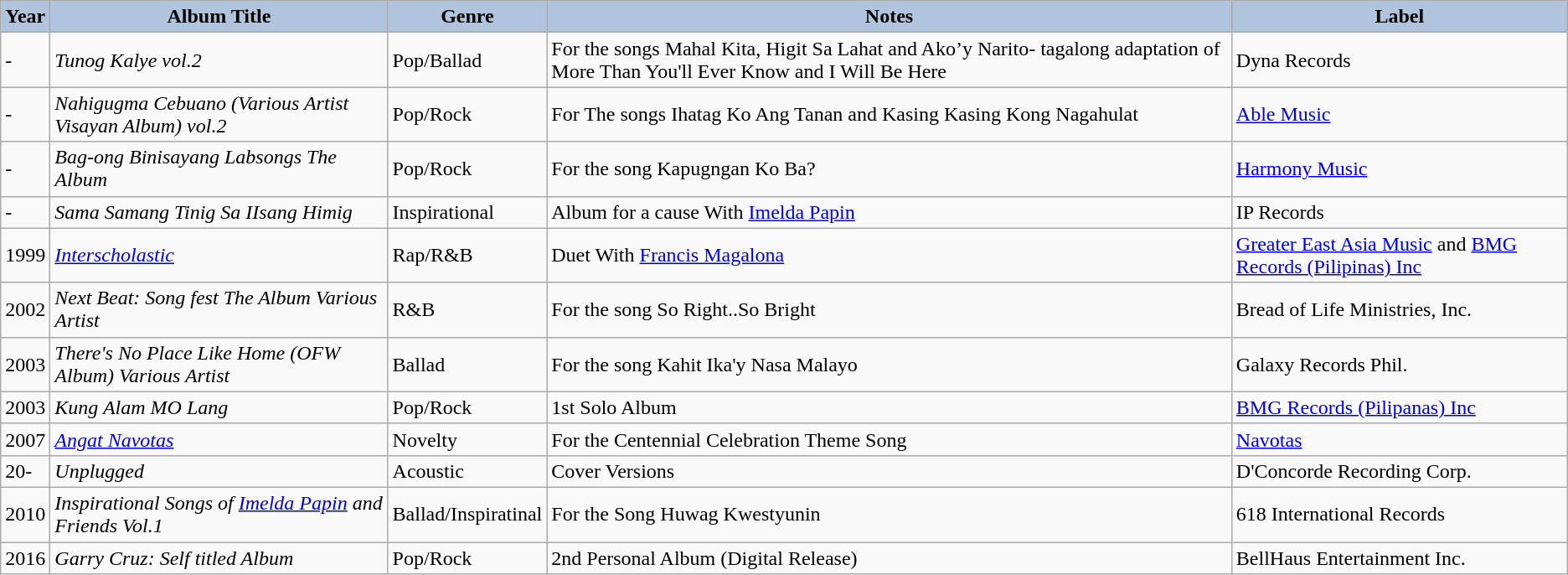<table class="wikitable">
<tr>
<th style="background:#B0C4DE;">Year</th>
<th style="background:#B0C4DE;">Album Title</th>
<th style="background:#B0C4DE;">Genre</th>
<th style="background:#B0C4DE;">Notes</th>
<th style="background:#B0C4DE;">Label</th>
</tr>
<tr>
<td>-</td>
<td><em>Tunog Kalye vol.2 </em></td>
<td>Pop/Ballad</td>
<td>For the songs Mahal Kita, Higit Sa  Lahat and Ako’y Narito- tagalong adaptation of More Than You'll Ever Know and I  Will     Be Here</td>
<td>Dyna Records</td>
</tr>
<tr>
<td>-</td>
<td><em>Nahigugma Cebuano (Various Artist Visayan Album) vol.2</em></td>
<td>Pop/Rock</td>
<td>For The  songs Ihatag Ko Ang Tanan and Kasing Kasing Kong Nagahulat</td>
<td><a href='#'>Able Music</a></td>
</tr>
<tr>
<td>-</td>
<td><em>Bag-ong Binisayang Labsongs The Album</em></td>
<td>Pop/Rock</td>
<td>For the song Kapugngan  Ko Ba?</td>
<td><a href='#'>Harmony Music</a></td>
</tr>
<tr>
<td>-</td>
<td><em>Sama Samang Tinig Sa IIsang Himig</em></td>
<td>Inspirational</td>
<td>Album for a cause With <a href='#'>Imelda Papin</a></td>
<td>IP Records</td>
</tr>
<tr>
<td>1999</td>
<td><em><a href='#'>Interscholastic</a></em></td>
<td>Rap/R&B</td>
<td>Duet With <a href='#'>Francis Magalona</a></td>
<td><a href='#'>Greater East Asia Music</a> and <a href='#'>BMG Records (Pilipinas) Inc</a></td>
</tr>
<tr>
<td>2002</td>
<td><em>Next Beat: Song fest The Album Various Artist</em></td>
<td>R&B</td>
<td>For the song So Right..So Bright</td>
<td>Bread of Life Ministries, Inc.</td>
</tr>
<tr>
<td>2003</td>
<td><em>There's No Place Like Home (OFW Album) Various Artist</em></td>
<td>Ballad</td>
<td>For the song Kahit Ika'y Nasa Malayo</td>
<td>Galaxy Records Phil.</td>
</tr>
<tr>
<td>2003</td>
<td><em>Kung Alam MO Lang</em></td>
<td>Pop/Rock</td>
<td>1st Solo Album</td>
<td><a href='#'>BMG Records (Pilipanas) Inc</a></td>
</tr>
<tr>
<td>2007</td>
<td><em><a href='#'>Angat Navotas</a></em></td>
<td>Novelty</td>
<td>For the Centennial Celebration Theme Song</td>
<td><a href='#'>Navotas</a></td>
</tr>
<tr>
<td>20-</td>
<td><em>Unplugged</em></td>
<td>Acoustic</td>
<td>Cover Versions</td>
<td>D'Concorde Recording Corp.</td>
</tr>
<tr>
<td>2010</td>
<td><em>Inspirational Songs of <a href='#'>Imelda Papin</a> and Friends Vol.1</em></td>
<td>Ballad/Inspiratinal</td>
<td>For the Song Huwag Kwestyunin</td>
<td>618 International Records</td>
</tr>
<tr>
<td>2016</td>
<td><em>Garry Cruz: Self titled Album</em></td>
<td>Pop/Rock</td>
<td>2nd Personal Album (Digital Release)</td>
<td>BellHaus Entertainment Inc.</td>
</tr>
</table>
